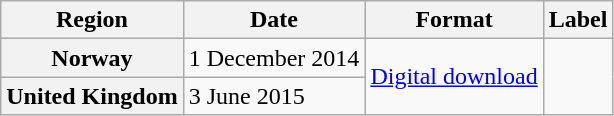<table class="wikitable plainrowheaders">
<tr>
<th scope="col">Region</th>
<th scope="col">Date</th>
<th scope="col">Format</th>
<th scope="col">Label</th>
</tr>
<tr>
<th scope="row">Norway</th>
<td>1 December 2014</td>
<td rowspan="2"><a href='#'>Digital download</a></td>
<td rowspan="2"></td>
</tr>
<tr>
<th scope="row">United Kingdom</th>
<td>3 June 2015</td>
</tr>
</table>
